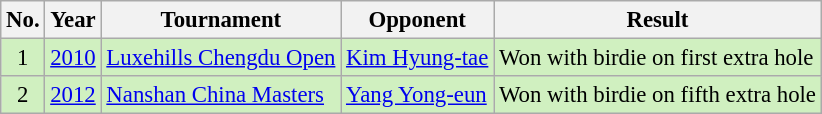<table class="wikitable" style="font-size:95%;">
<tr>
<th>No.</th>
<th>Year</th>
<th>Tournament</th>
<th>Opponent</th>
<th>Result</th>
</tr>
<tr style="background:#D0F0C0;">
<td align=center>1</td>
<td><a href='#'>2010</a></td>
<td><a href='#'>Luxehills Chengdu Open</a></td>
<td> <a href='#'>Kim Hyung-tae</a></td>
<td>Won with birdie on first extra hole</td>
</tr>
<tr style="background:#D0F0C0;">
<td align=center>2</td>
<td><a href='#'>2012</a></td>
<td><a href='#'>Nanshan China Masters</a></td>
<td> <a href='#'>Yang Yong-eun</a></td>
<td>Won with birdie on fifth extra hole</td>
</tr>
</table>
